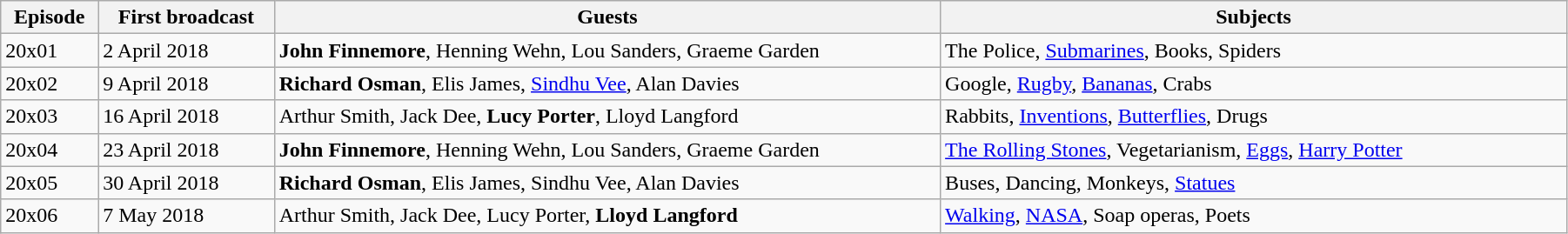<table class="wikitable" style="width:95%;">
<tr>
<th>Episode</th>
<th>First broadcast</th>
<th>Guests</th>
<th style="width:40%;">Subjects</th>
</tr>
<tr>
<td>20x01</td>
<td>2 April 2018</td>
<td><strong>John Finnemore</strong>, Henning Wehn, Lou Sanders, Graeme Garden</td>
<td>The Police, <a href='#'>Submarines</a>, Books, Spiders</td>
</tr>
<tr>
<td>20x02</td>
<td>9 April 2018</td>
<td><strong>Richard Osman</strong>, Elis James, <a href='#'>Sindhu Vee</a>, Alan Davies</td>
<td>Google, <a href='#'>Rugby</a>, <a href='#'>Bananas</a>, Crabs</td>
</tr>
<tr>
<td>20x03</td>
<td>16 April 2018</td>
<td>Arthur Smith, Jack Dee, <strong>Lucy Porter</strong>, Lloyd Langford</td>
<td>Rabbits, <a href='#'>Inventions</a>, <a href='#'>Butterflies</a>, Drugs</td>
</tr>
<tr>
<td>20x04</td>
<td>23 April 2018</td>
<td><strong>John Finnemore</strong>, Henning Wehn, Lou Sanders, Graeme Garden</td>
<td><a href='#'>The Rolling Stones</a>, Vegetarianism, <a href='#'>Eggs</a>, <a href='#'>Harry Potter</a></td>
</tr>
<tr>
<td>20x05</td>
<td>30 April 2018</td>
<td><strong>Richard Osman</strong>, Elis James, Sindhu Vee, Alan Davies</td>
<td>Buses, Dancing, Monkeys, <a href='#'>Statues</a></td>
</tr>
<tr>
<td>20x06</td>
<td>7 May 2018</td>
<td>Arthur Smith, Jack Dee, Lucy Porter, <strong>Lloyd Langford</strong></td>
<td><a href='#'>Walking</a>, <a href='#'>NASA</a>, Soap operas, Poets</td>
</tr>
</table>
